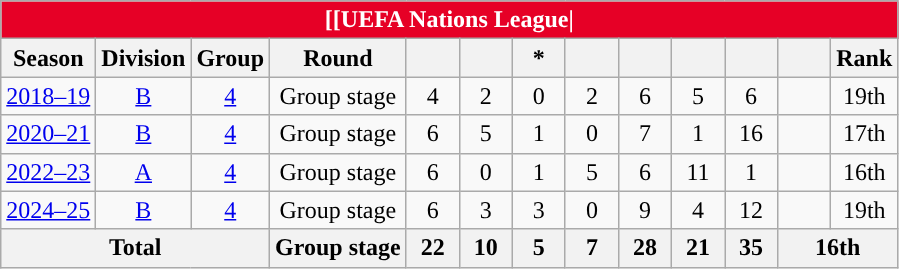<table class="wikitable" style="text-align:center">
<tr>
<th colspan="13" style="background:#E60026;color:#FFFFFF;">[[UEFA Nations League|</th>
</tr>
<tr>
<th>Season</th>
<th>Division</th>
<th>Group</th>
<th>Round</th>
<th width=28></th>
<th width=28></th>
<th width=28>*</th>
<th width=28></th>
<th width=28></th>
<th width=28></th>
<th width=28></th>
<th width=28></th>
<th>Rank</th>
</tr>
<tr>
<td><a href='#'>2018–19</a></td>
<td><a href='#'>B</a></td>
<td><a href='#'>4</a></td>
<td>Group stage</td>
<td>4</td>
<td>2</td>
<td>0</td>
<td>2</td>
<td>6</td>
<td>5</td>
<td>6</td>
<td></td>
<td>19th</td>
</tr>
<tr>
<td><a href='#'>2020–21</a></td>
<td><a href='#'>B</a></td>
<td><a href='#'>4</a></td>
<td>Group stage</td>
<td>6</td>
<td>5</td>
<td>1</td>
<td>0</td>
<td>7</td>
<td>1</td>
<td>16</td>
<td></td>
<td>17th</td>
</tr>
<tr>
<td><a href='#'>2022–23</a></td>
<td><a href='#'>A</a></td>
<td><a href='#'>4</a></td>
<td>Group stage</td>
<td>6</td>
<td>0</td>
<td>1</td>
<td>5</td>
<td>6</td>
<td>11</td>
<td>1</td>
<td></td>
<td>16th</td>
</tr>
<tr>
<td><a href='#'>2024–25</a></td>
<td><a href='#'>B</a></td>
<td><a href='#'>4</a></td>
<td>Group stage</td>
<td>6</td>
<td>3</td>
<td>3</td>
<td>0</td>
<td>9</td>
<td>4</td>
<td>12</td>
<td></td>
<td>19th</td>
</tr>
<tr>
<th colspan="3"><strong>Total</strong></th>
<th>Group stage</th>
<th>22</th>
<th>10</th>
<th>5</th>
<th>7</th>
<th>28</th>
<th>21</th>
<th>35</th>
<th colspan="2">16th</th>
</tr>
</table>
